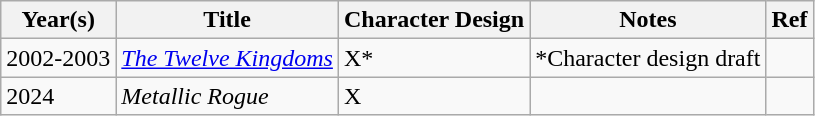<table class="wikitable sortable">
<tr>
<th>Year(s)</th>
<th>Title</th>
<th>Character Design</th>
<th class="unsortable">Notes</th>
<th class="unsortable">Ref</th>
</tr>
<tr>
<td>2002-2003</td>
<td><em><a href='#'>The Twelve Kingdoms</a></em></td>
<td>X*</td>
<td>*Character design draft</td>
<td></td>
</tr>
<tr>
<td>2024</td>
<td><em>Metallic Rogue</em></td>
<td>X</td>
<td></td>
<td></td>
</tr>
</table>
